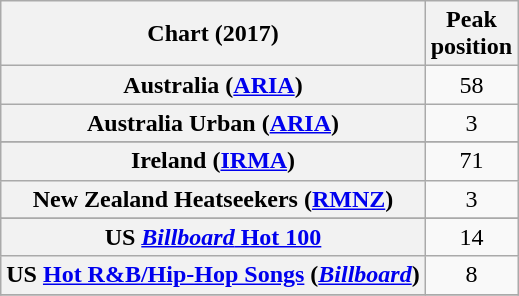<table class="wikitable sortable plainrowheaders" style="text-align:center">
<tr>
<th scope="col">Chart (2017)</th>
<th scope="col">Peak<br> position</th>
</tr>
<tr>
<th scope="row">Australia (<a href='#'>ARIA</a>)</th>
<td>58</td>
</tr>
<tr>
<th scope="row">Australia Urban (<a href='#'>ARIA</a>)</th>
<td>3</td>
</tr>
<tr>
</tr>
<tr>
</tr>
<tr>
</tr>
<tr>
</tr>
<tr>
</tr>
<tr>
</tr>
<tr>
<th scope="row">Ireland (<a href='#'>IRMA</a>)</th>
<td>71</td>
</tr>
<tr>
<th scope="row">New Zealand Heatseekers (<a href='#'>RMNZ</a>)</th>
<td>3</td>
</tr>
<tr>
</tr>
<tr>
</tr>
<tr>
</tr>
<tr>
</tr>
<tr>
</tr>
<tr>
</tr>
<tr>
<th scope="row">US <a href='#'><em>Billboard</em> Hot 100</a></th>
<td>14</td>
</tr>
<tr>
<th scope="row">US <a href='#'>Hot R&B/Hip-Hop Songs</a> (<em><a href='#'>Billboard</a></em>)</th>
<td>8</td>
</tr>
<tr>
</tr>
</table>
